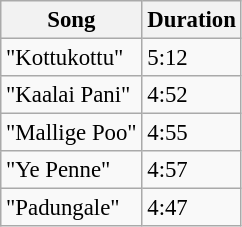<table class="wikitable" style="font-size:95%;">
<tr>
<th>Song</th>
<th>Duration</th>
</tr>
<tr>
<td>"Kottukottu"</td>
<td>5:12</td>
</tr>
<tr>
<td>"Kaalai Pani"</td>
<td>4:52</td>
</tr>
<tr>
<td>"Mallige Poo"</td>
<td>4:55</td>
</tr>
<tr>
<td>"Ye Penne"</td>
<td>4:57</td>
</tr>
<tr>
<td>"Padungale"</td>
<td>4:47</td>
</tr>
</table>
